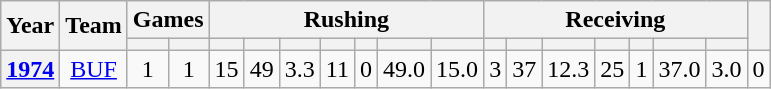<table class="wikitable plainrowheaders" style="text-align: center;">
<tr>
<th scope="col" rowspan="2">Year</th>
<th scope="col" rowspan="2">Team</th>
<th scope="colgroup" colspan="2">Games</th>
<th scope="colgroup" colspan="7">Rushing</th>
<th scope="colgroup" colspan="7">Receiving</th>
<th scope="col" rowspan="2"></th>
</tr>
<tr>
<th scope="col"></th>
<th scope="col"></th>
<th scope="col"></th>
<th scope="col"></th>
<th scope="col"></th>
<th scope="col"></th>
<th scope="col"></th>
<th scope="col"></th>
<th scope="col"></th>
<th scope="col"></th>
<th scope="col"></th>
<th scope="col"></th>
<th scope="col"></th>
<th scope="col"></th>
<th scope="col"></th>
<th scope="col"></th>
</tr>
<tr>
<th scope="row"><a href='#'>1974</a></th>
<td><a href='#'>BUF</a></td>
<td>1</td>
<td>1</td>
<td>15</td>
<td>49</td>
<td>3.3</td>
<td>11</td>
<td>0</td>
<td>49.0</td>
<td>15.0</td>
<td>3</td>
<td>37</td>
<td>12.3</td>
<td>25</td>
<td>1</td>
<td>37.0</td>
<td>3.0</td>
<td>0</td>
</tr>
</table>
